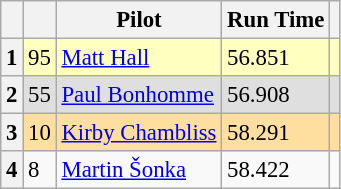<table class="wikitable" style="font-size: 95%;">
<tr>
<th></th>
<th></th>
<th>Pilot</th>
<th>Run Time</th>
<th></th>
</tr>
<tr>
<th>1</th>
<td style="background:#ffffbf;">95</td>
<td style="background:#ffffbf;"> <a href='#'>Matt Hall</a></td>
<td style="background:#ffffbf;">56.851</td>
<td style="background:#ffffbf;"></td>
</tr>
<tr>
<th>2</th>
<td style="background:#dfdfdf;">55</td>
<td style="background:#dfdfdf;"> <a href='#'>Paul Bonhomme</a></td>
<td style="background:#dfdfdf;">56.908</td>
<td style="background:#dfdfdf;"></td>
</tr>
<tr>
<th>3</th>
<td style="background:#ffdf9f;">10</td>
<td style="background:#ffdf9f;"> <a href='#'>Kirby Chambliss</a></td>
<td style="background:#ffdf9f;">58.291</td>
<td style="background:#ffdf9f;"></td>
</tr>
<tr>
<th>4</th>
<td>8</td>
<td> <a href='#'>Martin Šonka</a></td>
<td>58.422</td>
<td></td>
</tr>
</table>
